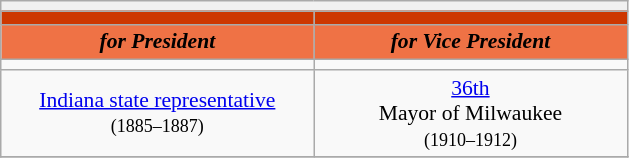<table class="wikitable" style="font-size:90%; text-align:center;">
<tr>
<td style="background:#f1f1f1;" colspan="30"></td>
</tr>
<tr>
<th style="width:3em; font-size:135%; background:#CD3700; width:200px;"><a href='#'></a></th>
<th style="width:3em; font-size:135%; background:#CD3700; width:200px;"><a href='#'></a></th>
</tr>
<tr style="color:#000; font-size:100%; background:#EF7245;">
<td style="width:3em; width:200px;"><strong><em>for President</em></strong></td>
<td style="width:3em; width:200px;"><strong><em>for Vice President</em></strong></td>
</tr>
<tr>
<td></td>
<td></td>
</tr>
<tr>
<td><a href='#'>Indiana state representative</a><br><small>(1885–1887)</small></td>
<td><a href='#'>36th</a><br>Mayor of Milwaukee<br><small>(1910–1912)</small></td>
</tr>
<tr>
</tr>
</table>
